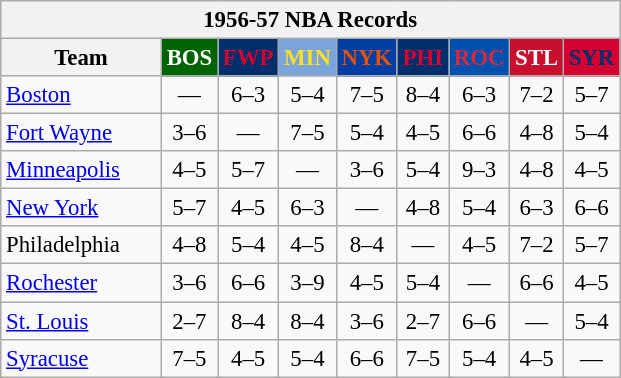<table class="wikitable" style="font-size:95%; text-align:center;">
<tr>
<th colspan=9>1956-57 NBA Records</th>
</tr>
<tr>
<th width=100>Team</th>
<th style="background:#006400;color:#FFFFFF;width=35">BOS</th>
<th style="background:#012F6B;color:#D40032;width=35">FWP</th>
<th style="background:#7BA4DB;color:#FBE122;width=35">MIN</th>
<th style="background:#003EA4;color:#E45206;width=35">NYK</th>
<th style="background:#012F6B;color:#D50033;width=35">PHI</th>
<th style="background:#0050B0;color:#D82A3C;width=35">ROC</th>
<th style="background:#C90F2E;color:#FFFFFF;width=35">STL</th>
<th style="background:#D40032;color:#022E6B;width=35">SYR</th>
</tr>
<tr>
<td style="text-align:left;"><a href='#'>Boston</a></td>
<td>—</td>
<td>6–3</td>
<td>5–4</td>
<td>7–5</td>
<td>8–4</td>
<td>6–3</td>
<td>7–2</td>
<td>5–7</td>
</tr>
<tr>
<td style="text-align:left;"><a href='#'>Fort Wayne</a></td>
<td>3–6</td>
<td>—</td>
<td>7–5</td>
<td>5–4</td>
<td>4–5</td>
<td>6–6</td>
<td>4–8</td>
<td>5–4</td>
</tr>
<tr>
<td style="text-align:left;"><a href='#'>Minneapolis</a></td>
<td>4–5</td>
<td>5–7</td>
<td>—</td>
<td>3–6</td>
<td>5–4</td>
<td>9–3</td>
<td>4–8</td>
<td>4–5</td>
</tr>
<tr>
<td style="text-align:left;"><a href='#'>New York</a></td>
<td>5–7</td>
<td>4–5</td>
<td>6–3</td>
<td>—</td>
<td>4–8</td>
<td>5–4</td>
<td>6–3</td>
<td>6–6</td>
</tr>
<tr>
<td style="text-align:left;">Philadelphia</td>
<td>4–8</td>
<td>5–4</td>
<td>4–5</td>
<td>8–4</td>
<td>—</td>
<td>4–5</td>
<td>7–2</td>
<td>5–7</td>
</tr>
<tr>
<td style="text-align:left;"><a href='#'>Rochester</a></td>
<td>3–6</td>
<td>6–6</td>
<td>3–9</td>
<td>4–5</td>
<td>5–4</td>
<td>—</td>
<td>6–6</td>
<td>4–5</td>
</tr>
<tr>
<td style="text-align:left;"><a href='#'>St. Louis</a></td>
<td>2–7</td>
<td>8–4</td>
<td>8–4</td>
<td>3–6</td>
<td>2–7</td>
<td>6–6</td>
<td>—</td>
<td>5–4</td>
</tr>
<tr>
<td style="text-align:left;"><a href='#'>Syracuse</a></td>
<td>7–5</td>
<td>4–5</td>
<td>5–4</td>
<td>6–6</td>
<td>7–5</td>
<td>5–4</td>
<td>4–5</td>
<td>—</td>
</tr>
</table>
